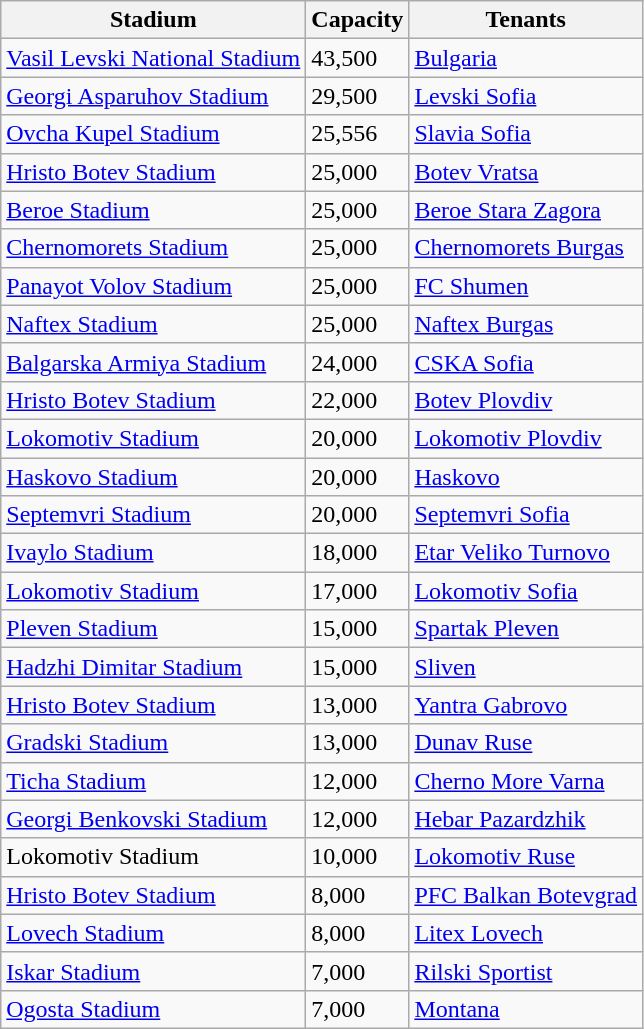<table class="wikitable sortable">
<tr>
<th>Stadium</th>
<th>Capacity</th>
<th>Tenants</th>
</tr>
<tr>
<td><a href='#'>Vasil Levski National Stadium</a></td>
<td>43,500</td>
<td><a href='#'>Bulgaria</a></td>
</tr>
<tr>
<td><a href='#'>Georgi Asparuhov Stadium</a></td>
<td>29,500</td>
<td><a href='#'>Levski Sofia</a></td>
</tr>
<tr>
<td><a href='#'>Ovcha Kupel Stadium</a></td>
<td>25,556</td>
<td><a href='#'>Slavia Sofia</a></td>
</tr>
<tr>
<td><a href='#'>Hristo Botev Stadium</a></td>
<td>25,000</td>
<td><a href='#'>Botev Vratsa</a></td>
</tr>
<tr>
<td><a href='#'>Beroe Stadium</a></td>
<td>25,000</td>
<td><a href='#'>Beroe Stara Zagora</a></td>
</tr>
<tr>
<td><a href='#'>Chernomorets Stadium</a></td>
<td>25,000</td>
<td><a href='#'>Chernomorets Burgas</a></td>
</tr>
<tr>
<td><a href='#'>Panayot Volov Stadium</a></td>
<td>25,000</td>
<td><a href='#'>FC Shumen</a></td>
</tr>
<tr>
<td><a href='#'>Naftex Stadium</a></td>
<td>25,000</td>
<td><a href='#'>Naftex Burgas</a></td>
</tr>
<tr>
<td><a href='#'>Balgarska Armiya Stadium</a></td>
<td>24,000</td>
<td><a href='#'>CSKA Sofia</a></td>
</tr>
<tr>
<td><a href='#'>Hristo Botev Stadium</a></td>
<td>22,000</td>
<td><a href='#'>Botev Plovdiv</a></td>
</tr>
<tr>
<td><a href='#'>Lokomotiv Stadium</a></td>
<td>20,000</td>
<td><a href='#'>Lokomotiv Plovdiv</a></td>
</tr>
<tr>
<td><a href='#'>Haskovo Stadium</a></td>
<td>20,000</td>
<td><a href='#'>Haskovo</a></td>
</tr>
<tr>
<td><a href='#'>Septemvri Stadium</a></td>
<td>20,000</td>
<td><a href='#'>Septemvri Sofia</a></td>
</tr>
<tr>
<td><a href='#'>Ivaylo Stadium</a></td>
<td>18,000</td>
<td><a href='#'>Etar Veliko Turnovo</a></td>
</tr>
<tr>
<td><a href='#'>Lokomotiv Stadium</a></td>
<td>17,000</td>
<td><a href='#'>Lokomotiv Sofia</a></td>
</tr>
<tr>
<td><a href='#'>Pleven Stadium</a></td>
<td>15,000</td>
<td><a href='#'>Spartak Pleven</a></td>
</tr>
<tr>
<td><a href='#'>Hadzhi Dimitar Stadium</a></td>
<td>15,000</td>
<td><a href='#'>Sliven</a></td>
</tr>
<tr>
<td><a href='#'>Hristo Botev Stadium</a></td>
<td>13,000</td>
<td><a href='#'>Yantra Gabrovo</a></td>
</tr>
<tr>
<td><a href='#'>Gradski Stadium</a></td>
<td>13,000</td>
<td><a href='#'>Dunav Ruse</a></td>
</tr>
<tr>
<td><a href='#'>Ticha Stadium</a></td>
<td>12,000</td>
<td><a href='#'>Cherno More Varna</a></td>
</tr>
<tr>
<td><a href='#'>Georgi Benkovski Stadium</a></td>
<td>12,000</td>
<td><a href='#'>Hebar Pazardzhik</a></td>
</tr>
<tr>
<td>Lokomotiv Stadium</td>
<td>10,000</td>
<td><a href='#'>Lokomotiv Ruse</a></td>
</tr>
<tr>
<td><a href='#'>Hristo Botev Stadium</a></td>
<td>8,000</td>
<td><a href='#'>PFC Balkan Botevgrad</a></td>
</tr>
<tr>
<td><a href='#'>Lovech Stadium</a></td>
<td>8,000</td>
<td><a href='#'>Litex Lovech</a></td>
</tr>
<tr>
<td><a href='#'>Iskar Stadium</a></td>
<td>7,000</td>
<td><a href='#'>Rilski Sportist</a></td>
</tr>
<tr>
<td><a href='#'>Ogosta Stadium</a></td>
<td>7,000</td>
<td><a href='#'>Montana</a></td>
</tr>
</table>
